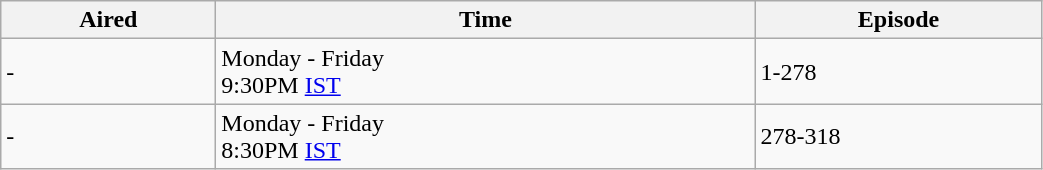<table class="wikitable sortable" style="width:55%;">
<tr>
<th>Aired</th>
<th>Time</th>
<th>Episode</th>
</tr>
<tr>
<td> - </td>
<td>Monday - Friday <br> 9:30PM <a href='#'>IST</a></td>
<td>1-278</td>
</tr>
<tr>
<td> - </td>
<td>Monday - Friday <br> 8:30PM <a href='#'>IST</a></td>
<td>278-318</td>
</tr>
</table>
